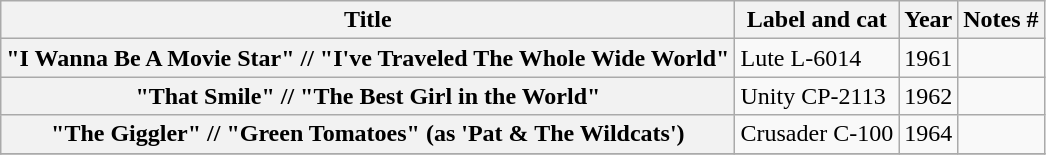<table class="wikitable plainrowheaders sortable">
<tr>
<th scope="col">Title</th>
<th scope="col">Label and cat</th>
<th scope="col">Year</th>
<th scope="col" class="unsortable">Notes #</th>
</tr>
<tr>
<th scope="row">"I Wanna Be A Movie Star" // "I've Traveled The Whole Wide World"</th>
<td>Lute L-6014</td>
<td>1961</td>
<td></td>
</tr>
<tr>
<th scope="row">"That Smile" // "The Best Girl in the World"</th>
<td>Unity CP-2113</td>
<td>1962</td>
<td></td>
</tr>
<tr>
<th scope="row">"The Giggler" // "Green Tomatoes" (as 'Pat & The Wildcats')</th>
<td>Crusader C-100</td>
<td>1964</td>
<td></td>
</tr>
<tr>
</tr>
</table>
